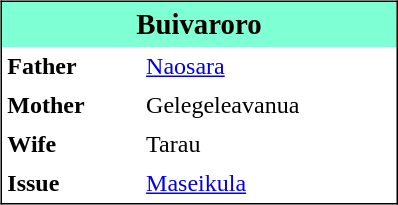<table tableborder="2" cellpadding="4" style="float:right; margin:5px 0 1em 1em; border:1px solid black; border-collapse:collapse; border-width:1px 1px 1px 1px; background:white; color:black;" width="21%">
<tr valign="top" style="background:#7FFFD4;">
<th colspan="2"><big><strong>Buivaroro</strong></big></th>
</tr>
<tr valign="top">
<td><strong>Father</strong></td>
<td><a href='#'>Naosara</a></td>
</tr>
<tr valign="top">
<td><strong>Mother</strong></td>
<td>Gelegeleavanua</td>
</tr>
<tr valign="top">
<td><strong>Wife</strong></td>
<td>Tarau</td>
</tr>
<tr valign="top">
<td><strong>Issue</strong></td>
<td><a href='#'>Maseikula</a></td>
</tr>
<tr valign="top">
</tr>
</table>
